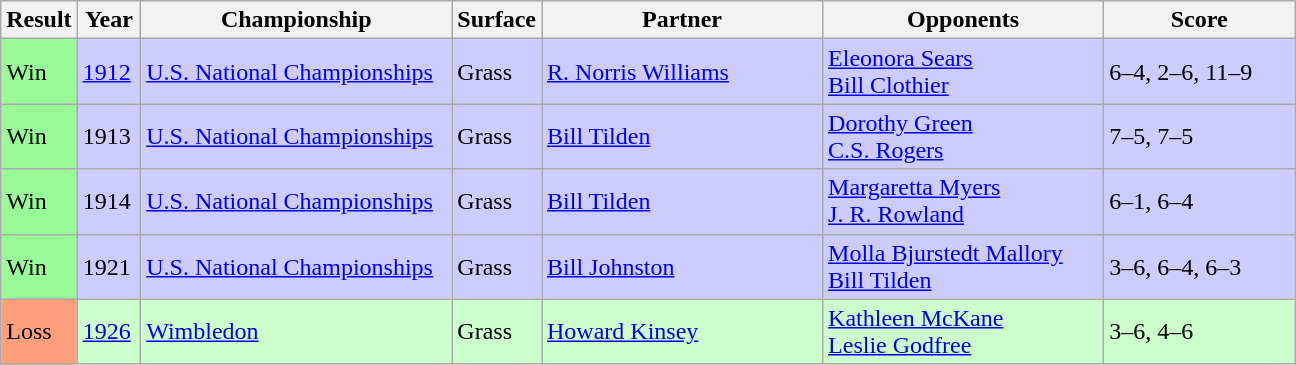<table class="sortable wikitable">
<tr>
<th style="width:40px">Result</th>
<th style="width:35px">Year</th>
<th style="width:200px">Championship</th>
<th style="width:50px">Surface</th>
<th style="width:180px">Partner</th>
<th style="width:180px">Opponents</th>
<th style="width:120px" class="unsortable">Score</th>
</tr>
<tr style="background:#ccccff;">
<td style="background:#98fb98;">Win</td>
<td><a href='#'>1912</a></td>
<td><a href='#'>U.S. National Championships</a></td>
<td>Grass</td>
<td> <a href='#'>R. Norris Williams</a></td>
<td> <a href='#'>Eleonora Sears</a><br> <a href='#'>Bill Clothier</a></td>
<td>6–4, 2–6, 11–9</td>
</tr>
<tr style="background:#ccccff;">
<td style="background:#98fb98;">Win</td>
<td>1913</td>
<td><a href='#'>U.S. National Championships</a></td>
<td>Grass</td>
<td> <a href='#'>Bill Tilden</a></td>
<td> <a href='#'>Dorothy Green</a> <br>  <a href='#'>C.S. Rogers</a></td>
<td>7–5, 7–5</td>
</tr>
<tr style="background:#ccccff;">
<td style="background:#98fb98;">Win</td>
<td>1914</td>
<td><a href='#'>U.S. National Championships</a></td>
<td>Grass</td>
<td> <a href='#'>Bill Tilden</a></td>
<td> <a href='#'>Margaretta Myers</a> <br>  <a href='#'>J. R. Rowland</a></td>
<td>6–1, 6–4</td>
</tr>
<tr style="background:#ccccff;">
<td style="background:#98fb98;">Win</td>
<td>1921</td>
<td><a href='#'>U.S. National Championships</a></td>
<td>Grass</td>
<td> <a href='#'>Bill Johnston</a></td>
<td> <a href='#'>Molla Bjurstedt Mallory</a> <br>  <a href='#'>Bill Tilden</a></td>
<td>3–6, 6–4, 6–3</td>
</tr>
<tr style="background:#cfc;">
<td style="background:#ffa07a;">Loss</td>
<td><a href='#'>1926</a></td>
<td><a href='#'>Wimbledon</a></td>
<td>Grass</td>
<td> <a href='#'>Howard Kinsey</a></td>
<td> <a href='#'>Kathleen McKane</a> <br>  <a href='#'>Leslie Godfree</a></td>
<td>3–6, 4–6</td>
</tr>
</table>
